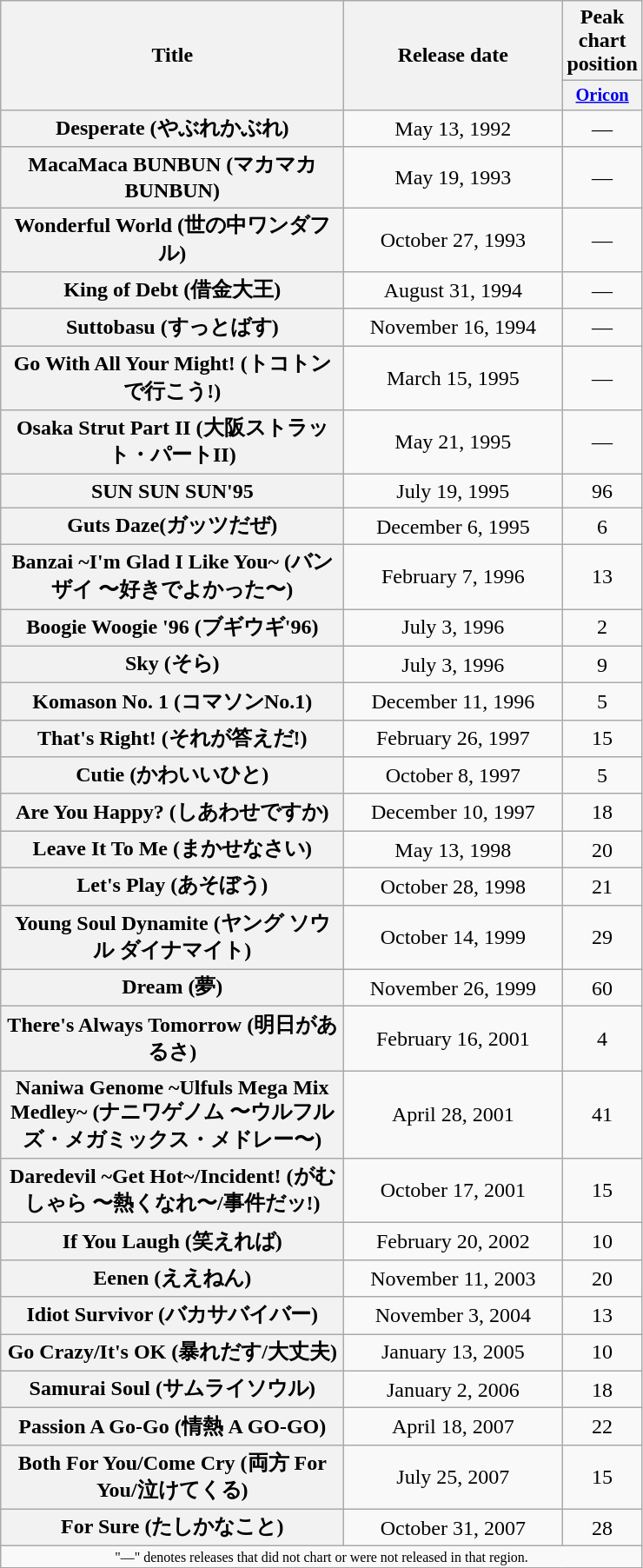<table class="wikitable plainrowheaders" style="text-align:center;">
<tr>
<th scope="col" rowspan="2" style="width:16em;">Title</th>
<th scope="col" rowspan="2" style="width:10em;">Release date</th>
<th scope="col" colspan="1">Peak chart position</th>
</tr>
<tr>
<th style="width:3em;font-size:85%"><a href='#'>Oricon</a></th>
</tr>
<tr>
<th scope="row"><strong>Desperate</strong> (やぶれかぶれ)</th>
<td>May 13, 1992</td>
<td>—</td>
</tr>
<tr>
<th scope="row"><strong>MacaMaca BUNBUN</strong> (マカマカBUNBUN)</th>
<td>May 19, 1993</td>
<td>—</td>
</tr>
<tr>
<th scope="row"><strong>Wonderful World</strong> (世の中ワンダフル)</th>
<td>October 27, 1993</td>
<td>—</td>
</tr>
<tr>
<th scope="row"><strong>King of Debt</strong> (借金大王)</th>
<td>August 31, 1994</td>
<td>—</td>
</tr>
<tr>
<th scope="row"><strong>Suttobasu</strong> (すっとばす)</th>
<td>November 16, 1994</td>
<td>—</td>
</tr>
<tr>
<th scope="row"><strong>Go With All Your Might!</strong> (トコトンで行こう!)</th>
<td>March 15, 1995</td>
<td>—</td>
</tr>
<tr>
<th scope="row"><strong>Osaka Strut Part II</strong> (大阪ストラット・パートII)</th>
<td>May 21, 1995</td>
<td>—</td>
</tr>
<tr>
<th scope="row"><strong>SUN SUN SUN'95</strong></th>
<td>July 19, 1995</td>
<td>96</td>
</tr>
<tr>
<th scope="row"><strong>Guts Daze</strong>(ガッツだぜ)</th>
<td>December 6, 1995</td>
<td>6</td>
</tr>
<tr>
<th scope="row"><strong>Banzai ~I'm Glad I Like You~</strong> (バンザイ 〜好きでよかった〜)</th>
<td>February 7, 1996</td>
<td>13</td>
</tr>
<tr>
<th scope="row"><strong>Boogie Woogie '96</strong> (ブギウギ'96)</th>
<td>July 3, 1996</td>
<td>2</td>
</tr>
<tr>
<th scope="row"><strong>Sky</strong> (そら)</th>
<td>July 3, 1996</td>
<td>9</td>
</tr>
<tr>
<th scope="row"><strong>Komason No. 1</strong> (コマソンNo.1)</th>
<td>December 11, 1996</td>
<td>5</td>
</tr>
<tr>
<th scope="row"><strong>That's Right!</strong> (それが答えだ!)</th>
<td>February 26, 1997</td>
<td>15</td>
</tr>
<tr>
<th scope="row"><strong>Cutie</strong> (かわいいひと)</th>
<td>October 8, 1997</td>
<td>5</td>
</tr>
<tr>
<th scope="row"><strong>Are You Happy?</strong> (しあわせですか)</th>
<td>December 10, 1997</td>
<td>18</td>
</tr>
<tr>
<th scope="row"><strong>Leave It To Me</strong> (まかせなさい)</th>
<td>May 13, 1998</td>
<td>20</td>
</tr>
<tr>
<th scope="row"><strong>Let's Play</strong> (あそぼう)</th>
<td>October 28, 1998</td>
<td>21</td>
</tr>
<tr>
<th scope="row"><strong>Young Soul Dynamite</strong> (ヤング ソウル ダイナマイト)</th>
<td>October 14, 1999</td>
<td>29</td>
</tr>
<tr>
<th scope="row"><strong>Dream</strong> (夢)</th>
<td>November 26, 1999</td>
<td>60</td>
</tr>
<tr>
<th scope="row"><strong>There's Always Tomorrow</strong> (明日があるさ)</th>
<td>February 16, 2001</td>
<td>4</td>
</tr>
<tr>
<th scope="row"><strong>Naniwa Genome ~Ulfuls Mega Mix Medley~</strong> (ナニワゲノム 〜ウルフルズ・メガミックス・メドレー〜)</th>
<td>April 28, 2001</td>
<td>41</td>
</tr>
<tr>
<th scope="row"><strong>Daredevil ~Get Hot~/Incident!</strong> (がむしゃら 〜熱くなれ〜/事件だッ!)</th>
<td>October 17, 2001</td>
<td>15</td>
</tr>
<tr>
<th scope="row"><strong>If You Laugh</strong> (笑えれば)</th>
<td>February 20, 2002</td>
<td>10</td>
</tr>
<tr>
<th scope="row"><strong>Eenen</strong> (ええねん)</th>
<td>November 11, 2003</td>
<td>20</td>
</tr>
<tr>
<th scope="row"><strong>Idiot Survivor</strong> (バカサバイバー)</th>
<td>November 3, 2004</td>
<td>13</td>
</tr>
<tr>
<th scope="row"><strong>Go Crazy/It's OK</strong> (暴れだす/大丈夫)</th>
<td>January 13, 2005</td>
<td>10</td>
</tr>
<tr>
<th scope="row"><strong>Samurai Soul</strong> (サムライソウル)</th>
<td>January 2, 2006</td>
<td>18</td>
</tr>
<tr>
<th scope="row"><strong>Passion A Go-Go</strong> (情熱 A GO-GO)</th>
<td>April 18, 2007</td>
<td>22</td>
</tr>
<tr>
<th scope="row"><strong>Both For You/Come Cry</strong> (両方 For You/泣けてくる)</th>
<td>July 25, 2007</td>
<td>15</td>
</tr>
<tr>
<th scope="row"><strong>For Sure</strong> (たしかなこと)</th>
<td>October 31, 2007</td>
<td>28</td>
</tr>
<tr>
<td align="center" colspan="12" style="font-size:8pt">"—" denotes releases that did not chart or were not released in that region.</td>
</tr>
</table>
